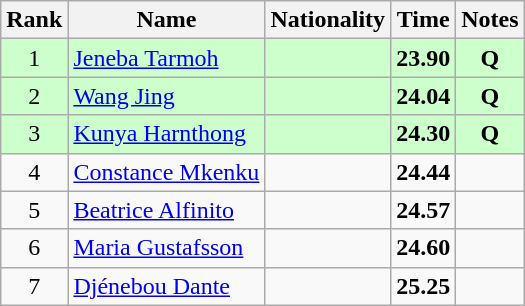<table class="wikitable sortable" style="text-align:center">
<tr>
<th>Rank</th>
<th>Name</th>
<th>Nationality</th>
<th>Time</th>
<th>Notes</th>
</tr>
<tr bgcolor=ccffcc>
<td>1</td>
<td align=left><a href='#'>Jeneba Tarmoh</a></td>
<td align=left></td>
<td><strong>23.90</strong></td>
<td><strong>Q</strong></td>
</tr>
<tr bgcolor=ccffcc>
<td>2</td>
<td align=left><a href='#'>Wang Jing</a></td>
<td align=left></td>
<td><strong>24.04</strong></td>
<td><strong>Q</strong></td>
</tr>
<tr bgcolor=ccffcc>
<td>3</td>
<td align=left><a href='#'>Kunya Harnthong</a></td>
<td align=left></td>
<td><strong>24.30</strong></td>
<td><strong>Q</strong></td>
</tr>
<tr>
<td>4</td>
<td align=left><a href='#'>Constance Mkenku</a></td>
<td align=left></td>
<td><strong>24.44</strong></td>
<td></td>
</tr>
<tr>
<td>5</td>
<td align=left><a href='#'>Beatrice Alfinito</a></td>
<td align=left></td>
<td><strong>24.57</strong></td>
<td></td>
</tr>
<tr>
<td>6</td>
<td align=left><a href='#'>Maria Gustafsson</a></td>
<td align=left></td>
<td><strong>24.60</strong></td>
<td></td>
</tr>
<tr>
<td>7</td>
<td align=left><a href='#'>Djénebou Dante</a></td>
<td align=left></td>
<td><strong>25.25</strong></td>
<td></td>
</tr>
</table>
